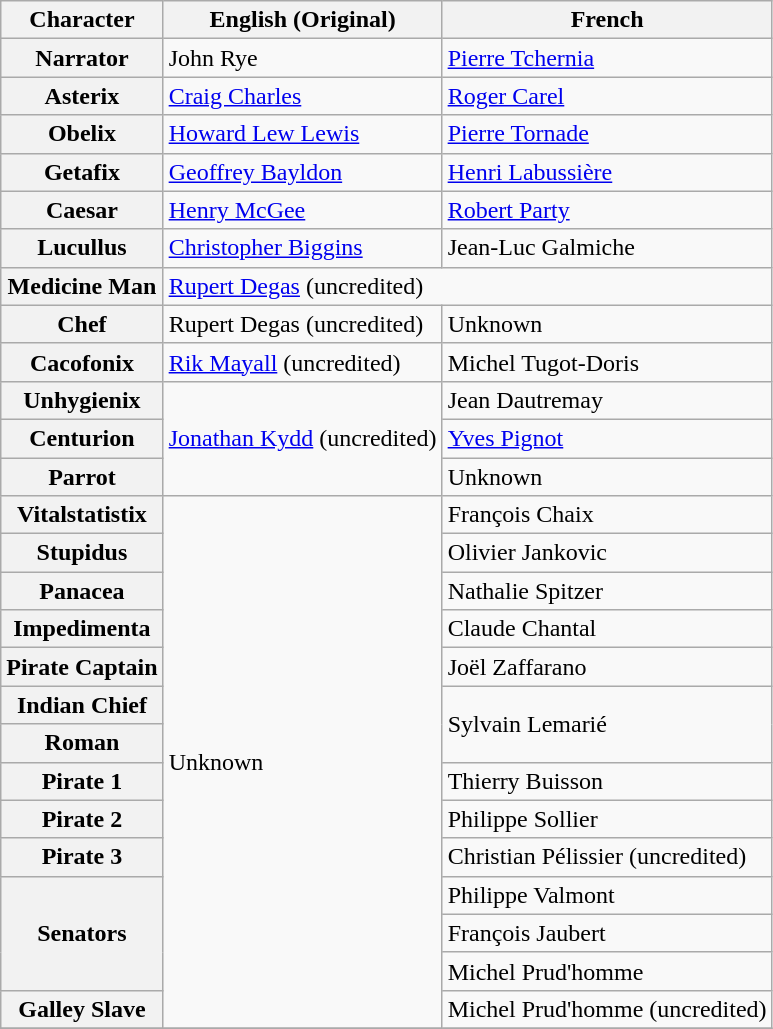<table class="wikitable">
<tr>
<th>Character</th>
<th>English (Original)</th>
<th>French</th>
</tr>
<tr>
<th>Narrator</th>
<td>John Rye</td>
<td><a href='#'>Pierre Tchernia</a></td>
</tr>
<tr>
<th>Asterix</th>
<td><a href='#'>Craig Charles</a></td>
<td><a href='#'>Roger Carel</a></td>
</tr>
<tr>
<th>Obelix</th>
<td><a href='#'>Howard Lew Lewis</a></td>
<td><a href='#'>Pierre Tornade</a></td>
</tr>
<tr>
<th>Getafix</th>
<td><a href='#'>Geoffrey Bayldon</a></td>
<td><a href='#'>Henri Labussière</a></td>
</tr>
<tr>
<th>Caesar</th>
<td><a href='#'>Henry McGee</a></td>
<td><a href='#'>Robert Party</a></td>
</tr>
<tr>
<th>Lucullus</th>
<td><a href='#'>Christopher Biggins</a></td>
<td>Jean-Luc Galmiche</td>
</tr>
<tr>
<th>Medicine Man</th>
<td colspan="2"><a href='#'>Rupert Degas</a> (uncredited)</td>
</tr>
<tr>
<th>Chef</th>
<td>Rupert Degas (uncredited)</td>
<td>Unknown</td>
</tr>
<tr>
<th>Cacofonix</th>
<td><a href='#'>Rik Mayall</a> (uncredited)</td>
<td>Michel Tugot-Doris</td>
</tr>
<tr>
<th>Unhygienix</th>
<td rowspan="3"><a href='#'>Jonathan Kydd</a> (uncredited)</td>
<td>Jean Dautremay</td>
</tr>
<tr>
<th>Centurion</th>
<td><a href='#'>Yves Pignot</a></td>
</tr>
<tr>
<th>Parrot</th>
<td>Unknown</td>
</tr>
<tr>
<th>Vitalstatistix</th>
<td rowspan="14">Unknown</td>
<td>François Chaix</td>
</tr>
<tr>
<th>Stupidus</th>
<td>Olivier Jankovic</td>
</tr>
<tr>
<th>Panacea</th>
<td>Nathalie Spitzer</td>
</tr>
<tr>
<th>Impedimenta</th>
<td>Claude Chantal</td>
</tr>
<tr>
<th>Pirate Captain</th>
<td>Joël Zaffarano</td>
</tr>
<tr>
<th>Indian Chief</th>
<td rowspan="2">Sylvain Lemarié</td>
</tr>
<tr>
<th>Roman</th>
</tr>
<tr>
<th>Pirate 1</th>
<td>Thierry Buisson</td>
</tr>
<tr>
<th>Pirate 2</th>
<td>Philippe Sollier</td>
</tr>
<tr>
<th>Pirate 3</th>
<td>Christian Pélissier (uncredited)</td>
</tr>
<tr>
<th rowspan="3">Senators</th>
<td>Philippe Valmont</td>
</tr>
<tr>
<td>François Jaubert</td>
</tr>
<tr>
<td>Michel Prud'homme</td>
</tr>
<tr>
<th>Galley Slave</th>
<td>Michel Prud'homme (uncredited)</td>
</tr>
<tr>
</tr>
</table>
